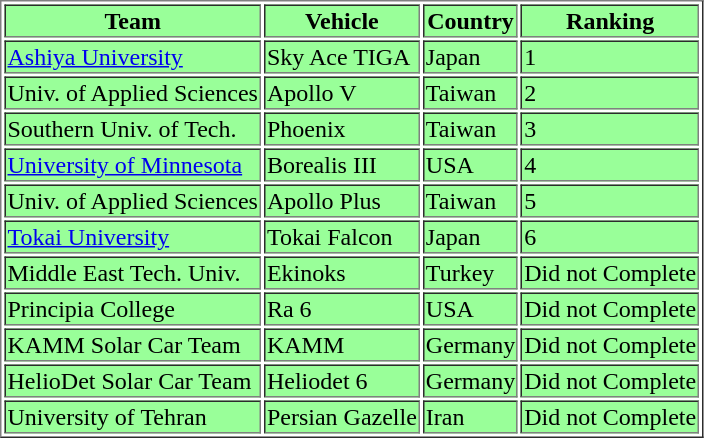<table border="1">
<tr style="background:#99FF99;">
<th>Team</th>
<th>Vehicle</th>
<th>Country</th>
<th>Ranking</th>
</tr>
<tr style="background:#99FF99;">
<td><a href='#'>Ashiya University</a></td>
<td>Sky Ace TIGA</td>
<td>Japan</td>
<td>1</td>
</tr>
<tr style="background:#99FF99;">
<td>Univ. of Applied Sciences</td>
<td>Apollo V</td>
<td>Taiwan</td>
<td>2</td>
</tr>
<tr style="background:#99FF99;">
<td>Southern Univ. of Tech.</td>
<td>Phoenix</td>
<td>Taiwan</td>
<td>3</td>
</tr>
<tr style="background:#99FF99;">
<td><a href='#'>University of Minnesota</a></td>
<td>Borealis III</td>
<td>USA</td>
<td>4</td>
</tr>
<tr style="background:#99FF99;">
<td>Univ. of Applied Sciences</td>
<td>Apollo Plus</td>
<td>Taiwan</td>
<td>5</td>
</tr>
<tr style="background:#99FF99;">
<td><a href='#'>Tokai University</a></td>
<td>Tokai Falcon</td>
<td>Japan</td>
<td>6</td>
</tr>
<tr style="background:#99FF99;">
<td>Middle East Tech. Univ.</td>
<td>Ekinoks</td>
<td>Turkey</td>
<td>Did not Complete</td>
</tr>
<tr style="background:#99FF99;">
<td>Principia College</td>
<td>Ra 6</td>
<td>USA</td>
<td>Did not Complete</td>
</tr>
<tr style="background:#99FF99;">
<td>KAMM Solar Car Team</td>
<td>KAMM</td>
<td>Germany</td>
<td>Did not Complete</td>
</tr>
<tr style="background:#99FF99;">
<td>HelioDet Solar Car Team</td>
<td>Heliodet 6</td>
<td>Germany</td>
<td>Did not Complete</td>
</tr>
<tr style="background:#99FF99;">
<td>University of Tehran</td>
<td>Persian Gazelle</td>
<td>Iran</td>
<td>Did not Complete</td>
</tr>
</table>
